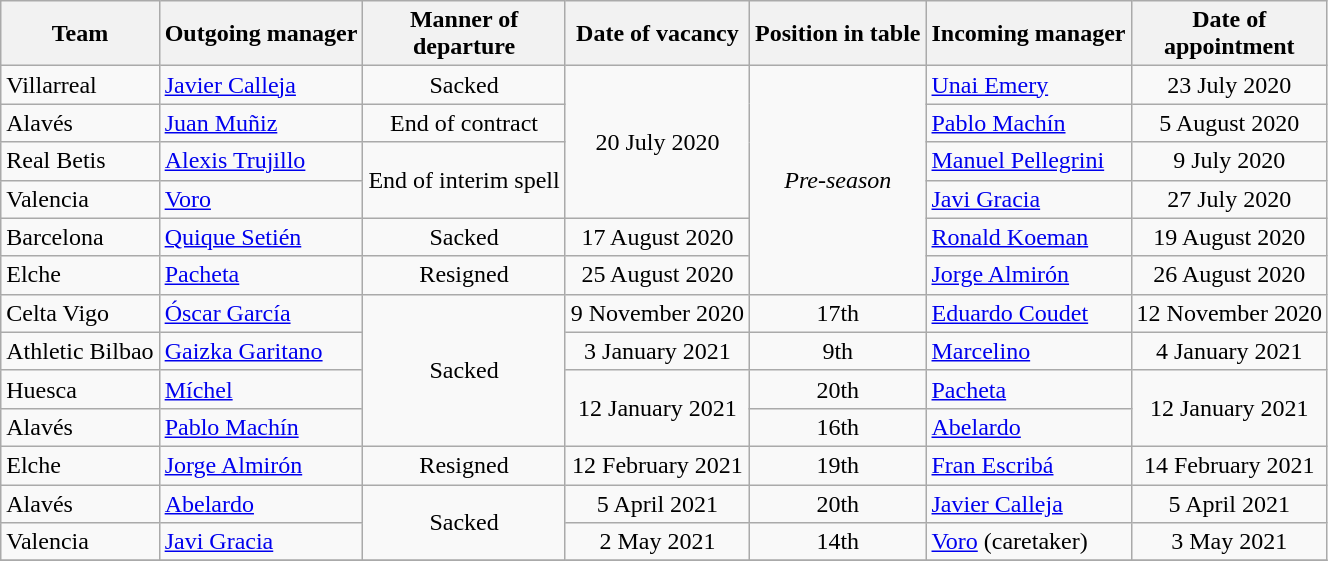<table class="wikitable sortable">
<tr>
<th>Team</th>
<th>Outgoing manager</th>
<th>Manner of<br>departure</th>
<th>Date of vacancy</th>
<th>Position in table</th>
<th>Incoming manager</th>
<th>Date of<br>appointment</th>
</tr>
<tr>
<td>Villarreal</td>
<td> <a href='#'>Javier Calleja</a></td>
<td align=center>Sacked</td>
<td rowspan=4 align=center>20 July 2020</td>
<td rowspan=6 align=center><em>Pre-season</em></td>
<td> <a href='#'>Unai Emery</a></td>
<td align=center>23 July 2020</td>
</tr>
<tr>
<td>Alavés</td>
<td> <a href='#'>Juan Muñiz</a></td>
<td align=center>End of contract</td>
<td> <a href='#'>Pablo Machín</a></td>
<td align=center>5 August 2020</td>
</tr>
<tr>
<td>Real Betis</td>
<td> <a href='#'>Alexis Trujillo</a></td>
<td rowspan=2 align=center>End of interim spell</td>
<td> <a href='#'>Manuel Pellegrini</a></td>
<td align=center>9 July 2020</td>
</tr>
<tr>
<td>Valencia</td>
<td> <a href='#'>Voro</a></td>
<td> <a href='#'>Javi Gracia</a></td>
<td align=center>27 July 2020</td>
</tr>
<tr>
<td>Barcelona</td>
<td> <a href='#'>Quique Setién</a></td>
<td align=center>Sacked</td>
<td align=center>17 August 2020</td>
<td> <a href='#'>Ronald Koeman</a></td>
<td align=center>19 August 2020</td>
</tr>
<tr>
<td>Elche</td>
<td> <a href='#'>Pacheta</a></td>
<td align=center>Resigned</td>
<td align=center>25 August 2020</td>
<td> <a href='#'>Jorge Almirón</a></td>
<td align=center>26 August 2020</td>
</tr>
<tr>
<td>Celta Vigo</td>
<td> <a href='#'>Óscar García</a></td>
<td rowspan=4 align=center>Sacked</td>
<td align=center>9 November 2020</td>
<td align=center>17th</td>
<td> <a href='#'>Eduardo Coudet</a></td>
<td align=center>12 November 2020</td>
</tr>
<tr>
<td>Athletic Bilbao</td>
<td> <a href='#'>Gaizka Garitano</a></td>
<td align=center>3 January 2021</td>
<td align=center>9th</td>
<td> <a href='#'>Marcelino</a></td>
<td align=center>4 January 2021</td>
</tr>
<tr>
<td>Huesca</td>
<td> <a href='#'>Míchel</a></td>
<td rowspan=2 align=center>12 January 2021</td>
<td align=center>20th</td>
<td> <a href='#'>Pacheta</a></td>
<td rowspan=2 align=center>12 January 2021</td>
</tr>
<tr>
<td>Alavés</td>
<td> <a href='#'>Pablo Machín</a></td>
<td align=center>16th</td>
<td> <a href='#'>Abelardo</a></td>
</tr>
<tr>
<td>Elche</td>
<td> <a href='#'>Jorge Almirón</a></td>
<td align=center>Resigned</td>
<td align=center>12 February 2021</td>
<td align=center>19th</td>
<td> <a href='#'>Fran Escribá</a></td>
<td align=center>14 February 2021</td>
</tr>
<tr>
<td>Alavés</td>
<td> <a href='#'>Abelardo</a></td>
<td rowspan=2 align=center>Sacked</td>
<td align=center>5 April 2021</td>
<td align=center>20th</td>
<td> <a href='#'>Javier Calleja</a></td>
<td align=center>5 April 2021</td>
</tr>
<tr>
<td>Valencia</td>
<td> <a href='#'>Javi Gracia</a></td>
<td align=center>2 May 2021</td>
<td align=center>14th</td>
<td> <a href='#'>Voro</a> (caretaker)</td>
<td align=center>3 May 2021</td>
</tr>
<tr>
</tr>
</table>
